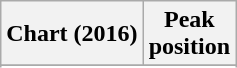<table class="wikitable sortable plainrowheaders">
<tr>
<th>Chart (2016)</th>
<th>Peak<br>position</th>
</tr>
<tr>
</tr>
<tr>
</tr>
<tr>
</tr>
<tr>
</tr>
<tr>
</tr>
</table>
